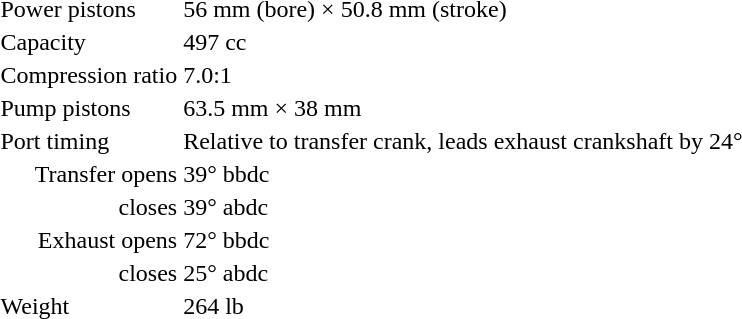<table>
<tr>
<td>Power pistons</td>
<td>56 mm (bore) × 50.8 mm (stroke)</td>
</tr>
<tr>
<td>Capacity</td>
<td>497 cc</td>
</tr>
<tr>
<td>Compression ratio</td>
<td>7.0:1</td>
</tr>
<tr>
<td>Pump pistons</td>
<td>63.5 mm × 38 mm</td>
</tr>
<tr>
<td>Port timing</td>
<td>Relative to transfer crank, leads exhaust crankshaft by 24°</td>
</tr>
<tr>
<td style="text-align: right;">Transfer opens</td>
<td>39° bbdc</td>
</tr>
<tr>
<td style="text-align: right;">closes</td>
<td>39° abdc</td>
</tr>
<tr>
<td style="text-align: right;">Exhaust opens</td>
<td>72° bbdc</td>
</tr>
<tr>
<td style="text-align: right;">closes</td>
<td>25° abdc</td>
</tr>
<tr>
<td>Weight</td>
<td>264 lb</td>
</tr>
</table>
